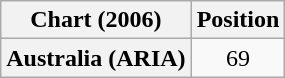<table class="wikitable plainrowheaders" style="text-align:center">
<tr>
<th>Chart (2006)</th>
<th>Position</th>
</tr>
<tr>
<th scope="row">Australia (ARIA)</th>
<td>69</td>
</tr>
</table>
